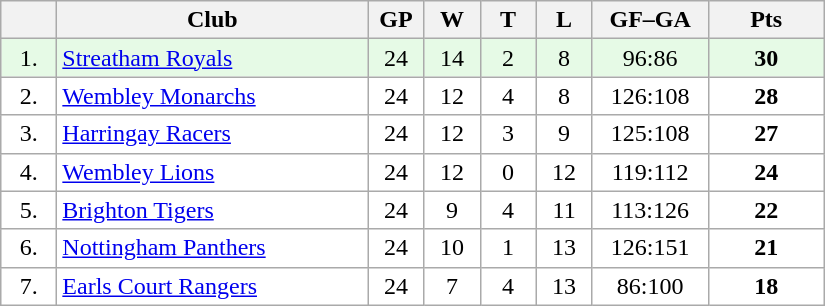<table class="wikitable">
<tr>
<th width="30"></th>
<th width="200">Club</th>
<th width="30">GP</th>
<th width="30">W</th>
<th width="30">T</th>
<th width="30">L</th>
<th width="70">GF–GA</th>
<th width="70">Pts</th>
</tr>
<tr bgcolor="#e6fae6" align="center">
<td>1.</td>
<td align="left"><a href='#'>Streatham Royals</a></td>
<td>24</td>
<td>14</td>
<td>2</td>
<td>8</td>
<td>96:86</td>
<td><strong>30</strong></td>
</tr>
<tr bgcolor="#FFFFFF" align="center">
<td>2.</td>
<td align="left"><a href='#'>Wembley Monarchs</a></td>
<td>24</td>
<td>12</td>
<td>4</td>
<td>8</td>
<td>126:108</td>
<td><strong>28</strong></td>
</tr>
<tr bgcolor="#FFFFFF" align="center">
<td>3.</td>
<td align="left"><a href='#'>Harringay Racers</a></td>
<td>24</td>
<td>12</td>
<td>3</td>
<td>9</td>
<td>125:108</td>
<td><strong>27</strong></td>
</tr>
<tr bgcolor="#FFFFFF" align="center">
<td>4.</td>
<td align="left"><a href='#'>Wembley Lions</a></td>
<td>24</td>
<td>12</td>
<td>0</td>
<td>12</td>
<td>119:112</td>
<td><strong>24</strong></td>
</tr>
<tr bgcolor="#FFFFFF" align="center">
<td>5.</td>
<td align="left"><a href='#'>Brighton Tigers</a></td>
<td>24</td>
<td>9</td>
<td>4</td>
<td>11</td>
<td>113:126</td>
<td><strong>22</strong></td>
</tr>
<tr bgcolor="#FFFFFF" align="center">
<td>6.</td>
<td align="left"><a href='#'>Nottingham Panthers</a></td>
<td>24</td>
<td>10</td>
<td>1</td>
<td>13</td>
<td>126:151</td>
<td><strong>21</strong></td>
</tr>
<tr bgcolor="#FFFFFF" align="center">
<td>7.</td>
<td align="left"><a href='#'>Earls Court Rangers</a></td>
<td>24</td>
<td>7</td>
<td>4</td>
<td>13</td>
<td>86:100</td>
<td><strong>18</strong></td>
</tr>
</table>
